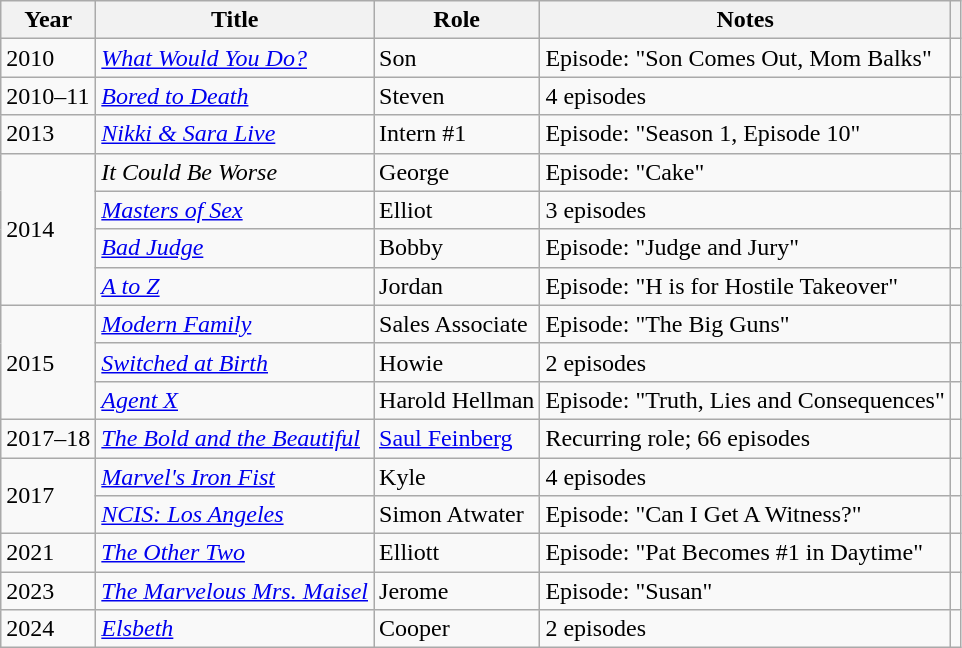<table class="wikitable">
<tr>
<th>Year</th>
<th>Title</th>
<th>Role</th>
<th>Notes</th>
<th></th>
</tr>
<tr>
<td>2010</td>
<td><em><a href='#'>What Would You Do?</a></em></td>
<td>Son</td>
<td>Episode: "Son Comes Out, Mom Balks"</td>
<td></td>
</tr>
<tr>
<td>2010–11</td>
<td><em><a href='#'>Bored to Death</a></em></td>
<td>Steven</td>
<td>4 episodes</td>
<td></td>
</tr>
<tr>
<td>2013</td>
<td><em><a href='#'>Nikki & Sara Live</a></em></td>
<td>Intern #1</td>
<td>Episode: "Season 1, Episode 10"</td>
<td></td>
</tr>
<tr>
<td rowspan="4">2014</td>
<td><em>It Could Be Worse</em></td>
<td>George</td>
<td>Episode: "Cake"</td>
<td></td>
</tr>
<tr>
<td><em><a href='#'>Masters of Sex</a></em></td>
<td>Elliot</td>
<td>3 episodes</td>
<td></td>
</tr>
<tr>
<td><em><a href='#'>Bad Judge</a></em></td>
<td>Bobby</td>
<td>Episode: "Judge and Jury"</td>
<td></td>
</tr>
<tr>
<td><em><a href='#'>A to Z</a></em></td>
<td>Jordan</td>
<td>Episode: "H is for Hostile Takeover"</td>
<td></td>
</tr>
<tr>
<td rowspan="3">2015</td>
<td><em><a href='#'>Modern Family</a></em></td>
<td>Sales Associate</td>
<td>Episode: "The Big Guns"</td>
<td></td>
</tr>
<tr>
<td><em><a href='#'>Switched at Birth</a></em></td>
<td>Howie</td>
<td>2 episodes</td>
<td></td>
</tr>
<tr>
<td><em><a href='#'>Agent X</a></em></td>
<td>Harold Hellman</td>
<td>Episode: "Truth, Lies and Consequences"</td>
<td></td>
</tr>
<tr>
<td>2017–18</td>
<td><em><a href='#'>The Bold and the Beautiful</a></em></td>
<td><a href='#'>Saul Feinberg</a></td>
<td>Recurring role; 66 episodes</td>
<td></td>
</tr>
<tr>
<td rowspan="2">2017</td>
<td><em><a href='#'>Marvel's Iron Fist</a></em></td>
<td>Kyle</td>
<td>4 episodes</td>
<td></td>
</tr>
<tr>
<td><em><a href='#'>NCIS: Los Angeles</a></em></td>
<td>Simon Atwater</td>
<td>Episode: "Can I Get A Witness?"</td>
<td></td>
</tr>
<tr>
<td>2021</td>
<td><em><a href='#'>The Other Two</a></em></td>
<td>Elliott</td>
<td>Episode: "Pat Becomes #1 in Daytime"</td>
<td></td>
</tr>
<tr>
<td>2023</td>
<td><em><a href='#'>The Marvelous Mrs. Maisel</a></em></td>
<td>Jerome</td>
<td>Episode: "Susan"</td>
<td></td>
</tr>
<tr>
<td>2024</td>
<td><em><a href='#'>Elsbeth</a></em></td>
<td>Cooper</td>
<td>2 episodes</td>
<td></td>
</tr>
</table>
